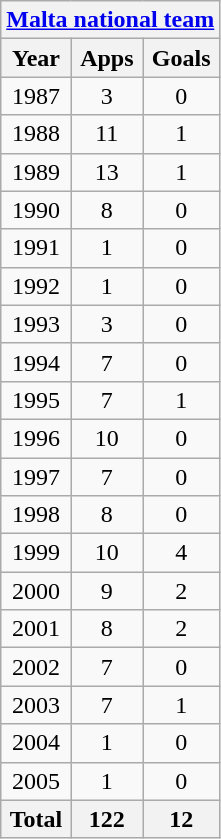<table class="wikitable" style="text-align:center">
<tr>
<th colspan="3"><a href='#'>Malta national team</a></th>
</tr>
<tr>
<th>Year</th>
<th>Apps</th>
<th>Goals</th>
</tr>
<tr>
<td>1987</td>
<td>3</td>
<td>0</td>
</tr>
<tr>
<td>1988</td>
<td>11</td>
<td>1</td>
</tr>
<tr>
<td>1989</td>
<td>13</td>
<td>1</td>
</tr>
<tr>
<td>1990</td>
<td>8</td>
<td>0</td>
</tr>
<tr>
<td>1991</td>
<td>1</td>
<td>0</td>
</tr>
<tr>
<td>1992</td>
<td>1</td>
<td>0</td>
</tr>
<tr>
<td>1993</td>
<td>3</td>
<td>0</td>
</tr>
<tr>
<td>1994</td>
<td>7</td>
<td>0</td>
</tr>
<tr>
<td>1995</td>
<td>7</td>
<td>1</td>
</tr>
<tr>
<td>1996</td>
<td>10</td>
<td>0</td>
</tr>
<tr>
<td>1997</td>
<td>7</td>
<td>0</td>
</tr>
<tr>
<td>1998</td>
<td>8</td>
<td>0</td>
</tr>
<tr>
<td>1999</td>
<td>10</td>
<td>4</td>
</tr>
<tr>
<td>2000</td>
<td>9</td>
<td>2</td>
</tr>
<tr>
<td>2001</td>
<td>8</td>
<td>2</td>
</tr>
<tr>
<td>2002</td>
<td>7</td>
<td>0</td>
</tr>
<tr>
<td>2003</td>
<td>7</td>
<td>1</td>
</tr>
<tr>
<td>2004</td>
<td>1</td>
<td>0</td>
</tr>
<tr>
<td>2005</td>
<td>1</td>
<td>0</td>
</tr>
<tr>
<th>Total</th>
<th>122</th>
<th>12</th>
</tr>
</table>
